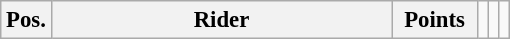<table class="wikitable" style="font-size: 95%">
<tr valign=top >
<th width=20px  valign=middle>Pos.</th>
<th width=220px valign=middle>Rider</th>
<th width=50px  valign=middle>Points</th>
<td></td>
<td></td>
<td><br>

















</td>
</tr>
</table>
